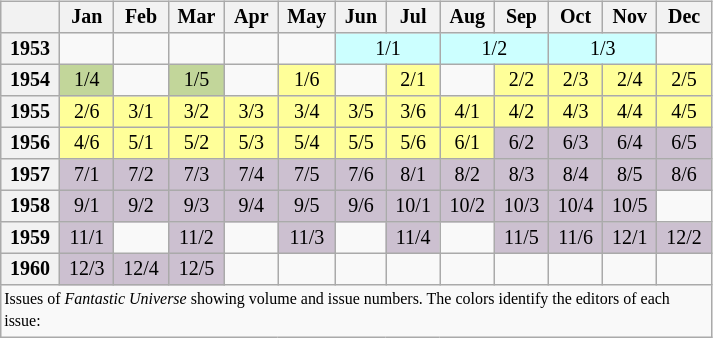<table class="wikitable" style="font-size: 10pt; line-height: 11pt; margin-left: 2em; text-align: center; float: right; max-width: 475px">
<tr>
<th></th>
<th>Jan</th>
<th>Feb</th>
<th>Mar</th>
<th>Apr</th>
<th>May</th>
<th>Jun</th>
<th>Jul</th>
<th>Aug</th>
<th>Sep</th>
<th>Oct</th>
<th>Nov</th>
<th>Dec</th>
</tr>
<tr>
<th>1953</th>
<td></td>
<td></td>
<td></td>
<td></td>
<td></td>
<td colspan="2" style="background:#cff;">1/1</td>
<td colspan="2" style="background:#cff;">1/2</td>
<td colspan="2" style="background:#cff;">1/3</td>
<td></td>
</tr>
<tr>
<th>1954</th>
<td bgcolor=#c2d69a>1/4</td>
<td></td>
<td bgcolor=#c2d69a>1/5</td>
<td></td>
<td style="background:#ff9;">1/6</td>
<td></td>
<td style="background:#ff9;">2/1</td>
<td></td>
<td style="background:#ff9;">2/2</td>
<td style="background:#ff9;">2/3</td>
<td style="background:#ff9;">2/4</td>
<td style="background:#ff9;">2/5</td>
</tr>
<tr>
<th>1955</th>
<td style="background:#ff9;">2/6</td>
<td style="background:#ff9;">3/1</td>
<td style="background:#ff9;">3/2</td>
<td style="background:#ff9;">3/3</td>
<td style="background:#ff9;">3/4</td>
<td style="background:#ff9;">3/5</td>
<td style="background:#ff9;">3/6</td>
<td style="background:#ff9;">4/1</td>
<td style="background:#ff9;">4/2</td>
<td style="background:#ff9;">4/3</td>
<td style="background:#ff9;">4/4</td>
<td style="background:#ff9;">4/5</td>
</tr>
<tr>
<th>1956</th>
<td style="background:#ff9;">4/6</td>
<td style="background:#ff9;">5/1</td>
<td style="background:#ff9;">5/2</td>
<td style="background:#ff9;">5/3</td>
<td style="background:#ff9;">5/4</td>
<td style="background:#ff9;">5/5</td>
<td style="background:#ff9;">5/6</td>
<td style="background:#ff9;">6/1</td>
<td style="background:#ccc0d0;">6/2</td>
<td style="background:#ccc0d0;">6/3</td>
<td style="background:#ccc0d0;">6/4</td>
<td style="background:#ccc0d0;">6/5</td>
</tr>
<tr>
<th>1957</th>
<td style="background:#ccc0d0;">7/1</td>
<td style="background:#ccc0d0;">7/2</td>
<td style="background:#ccc0d0;">7/3</td>
<td style="background:#ccc0d0;">7/4</td>
<td style="background:#ccc0d0;">7/5</td>
<td style="background:#ccc0d0;">7/6</td>
<td style="background:#ccc0d0;">8/1</td>
<td style="background:#ccc0d0;">8/2</td>
<td style="background:#ccc0d0;">8/3</td>
<td style="background:#ccc0d0;">8/4</td>
<td style="background:#ccc0d0;">8/5</td>
<td style="background:#ccc0d0;">8/6</td>
</tr>
<tr>
<th>1958</th>
<td style="background:#ccc0d0;">9/1</td>
<td style="background:#ccc0d0;">9/2</td>
<td style="background:#ccc0d0;">9/3</td>
<td style="background:#ccc0d0;">9/4</td>
<td style="background:#ccc0d0;">9/5</td>
<td style="background:#ccc0d0;">9/6</td>
<td style="background:#ccc0d0;">10/1</td>
<td style="background:#ccc0d0;">10/2</td>
<td style="background:#ccc0d0;">10/3</td>
<td style="background:#ccc0d0;">10/4</td>
<td style="background:#ccc0d0;">10/5</td>
<td></td>
</tr>
<tr>
<th>1959</th>
<td style="background:#ccc0d0;">11/1</td>
<td></td>
<td style="background:#ccc0d0;">11/2</td>
<td></td>
<td style="background:#ccc0d0;">11/3</td>
<td></td>
<td style="background:#ccc0d0;">11/4</td>
<td></td>
<td style="background:#ccc0d0;">11/5</td>
<td style="background:#ccc0d0;">11/6</td>
<td style="background:#ccc0d0;">12/1</td>
<td style="background:#ccc0d0;">12/2</td>
</tr>
<tr>
<th>1960</th>
<td style="background:#ccc0d0;">12/3</td>
<td style="background:#ccc0d0;">12/4</td>
<td style="background:#ccc0d0;">12/5</td>
<td></td>
<td></td>
<td></td>
<td></td>
<td></td>
<td></td>
<td></td>
<td></td>
<td></td>
</tr>
<tr>
<td colspan="13" style="font-size: 8pt; text-align:left">Issues of <em>Fantastic Universe</em> showing volume and issue numbers.  The colors identify the editors of each issue:<br>   </td>
</tr>
</table>
